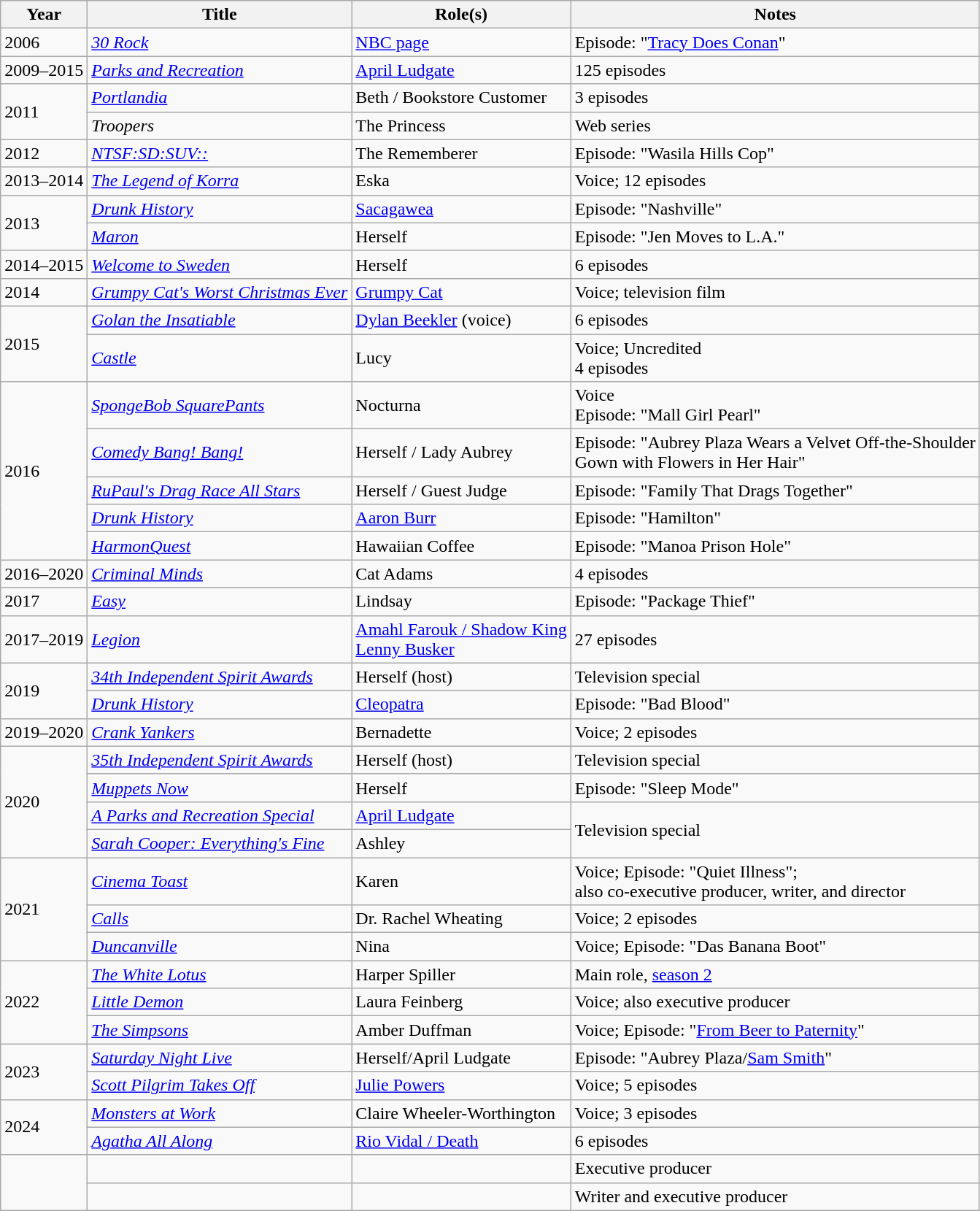<table class="wikitable sortable">
<tr>
<th>Year</th>
<th>Title</th>
<th>Role(s)</th>
<th class="unsortable">Notes</th>
</tr>
<tr>
<td>2006</td>
<td><em><a href='#'>30 Rock</a></em></td>
<td><a href='#'>NBC page</a></td>
<td>Episode: "<a href='#'>Tracy Does Conan</a>"</td>
</tr>
<tr>
<td>2009–2015</td>
<td><em><a href='#'>Parks and Recreation</a></em></td>
<td><a href='#'>April Ludgate</a></td>
<td>125 episodes</td>
</tr>
<tr>
<td rowspan="2">2011</td>
<td><em><a href='#'>Portlandia</a></em></td>
<td>Beth / Bookstore Customer</td>
<td>3 episodes</td>
</tr>
<tr>
<td><em>Troopers</em></td>
<td>The Princess</td>
<td>Web series</td>
</tr>
<tr>
<td>2012</td>
<td><em><a href='#'>NTSF:SD:SUV::</a></em></td>
<td>The Rememberer</td>
<td>Episode: "Wasila Hills Cop"</td>
</tr>
<tr>
<td>2013–2014</td>
<td><em><a href='#'>The Legend of Korra</a></em></td>
<td>Eska</td>
<td>Voice; 12 episodes</td>
</tr>
<tr>
<td rowspan="2">2013</td>
<td><em><a href='#'>Drunk History</a></em></td>
<td><a href='#'>Sacagawea</a></td>
<td>Episode: "Nashville"</td>
</tr>
<tr>
<td><em><a href='#'>Maron</a></em></td>
<td>Herself</td>
<td>Episode: "Jen Moves to L.A."</td>
</tr>
<tr>
<td>2014–2015</td>
<td><em><a href='#'>Welcome to Sweden</a></em></td>
<td>Herself</td>
<td>6 episodes</td>
</tr>
<tr>
<td>2014</td>
<td><em><a href='#'>Grumpy Cat's Worst Christmas Ever</a></em></td>
<td><a href='#'>Grumpy Cat</a></td>
<td>Voice; television film</td>
</tr>
<tr>
<td rowspan="2">2015</td>
<td><em><a href='#'>Golan the Insatiable</a></em></td>
<td><a href='#'>Dylan Beekler</a> (voice)</td>
<td>6 episodes</td>
</tr>
<tr>
<td><em><a href='#'>Castle</a></em></td>
<td>Lucy</td>
<td>Voice; Uncredited<br>4 episodes</td>
</tr>
<tr>
<td rowspan="5">2016</td>
<td><em><a href='#'>SpongeBob SquarePants</a></em></td>
<td>Nocturna</td>
<td>Voice<br>Episode: "Mall Girl Pearl"</td>
</tr>
<tr>
<td><em><a href='#'>Comedy Bang! Bang!</a></em></td>
<td>Herself / Lady Aubrey</td>
<td>Episode: "Aubrey Plaza Wears a Velvet Off-the-Shoulder<br>Gown with Flowers in Her Hair"</td>
</tr>
<tr>
<td><em><a href='#'>RuPaul's Drag Race All Stars</a></em></td>
<td>Herself / Guest Judge</td>
<td>Episode: "Family That Drags Together"</td>
</tr>
<tr>
<td><em><a href='#'>Drunk History</a></em></td>
<td><a href='#'>Aaron Burr</a></td>
<td>Episode: "Hamilton"</td>
</tr>
<tr>
<td><em><a href='#'>HarmonQuest</a></em></td>
<td>Hawaiian Coffee</td>
<td>Episode: "Manoa Prison Hole"</td>
</tr>
<tr>
<td>2016–2020</td>
<td><em><a href='#'>Criminal Minds</a></em></td>
<td>Cat Adams</td>
<td>4 episodes</td>
</tr>
<tr>
<td>2017</td>
<td><em><a href='#'>Easy</a></em></td>
<td>Lindsay</td>
<td>Episode: "Package Thief"</td>
</tr>
<tr>
<td>2017–2019</td>
<td><em><a href='#'>Legion</a></em></td>
<td><a href='#'>Amahl Farouk / Shadow King</a><br><a href='#'>Lenny Busker</a></td>
<td>27 episodes</td>
</tr>
<tr>
<td rowspan="2">2019</td>
<td><em><a href='#'>34th Independent Spirit Awards</a></em></td>
<td>Herself (host)</td>
<td>Television special</td>
</tr>
<tr>
<td><em><a href='#'>Drunk History</a></em></td>
<td><a href='#'>Cleopatra</a></td>
<td>Episode: "Bad Blood"</td>
</tr>
<tr>
<td>2019–2020</td>
<td><em><a href='#'>Crank Yankers</a></em></td>
<td>Bernadette</td>
<td>Voice; 2 episodes</td>
</tr>
<tr>
<td rowspan="4">2020</td>
<td><em><a href='#'>35th Independent Spirit Awards</a></em></td>
<td>Herself (host)</td>
<td>Television special</td>
</tr>
<tr>
<td><em><a href='#'>Muppets Now</a></em></td>
<td>Herself</td>
<td>Episode: "Sleep Mode"</td>
</tr>
<tr>
<td><em><a href='#'>A Parks and Recreation Special</a></em></td>
<td><a href='#'>April Ludgate</a></td>
<td rowspan="2">Television special</td>
</tr>
<tr>
<td><em><a href='#'>Sarah Cooper: Everything's Fine</a></em></td>
<td>Ashley</td>
</tr>
<tr>
<td rowspan="3">2021</td>
<td><em><a href='#'>Cinema Toast</a></em></td>
<td>Karen</td>
<td>Voice; Episode: "Quiet Illness";<br>also co-executive producer, writer, and director</td>
</tr>
<tr>
<td><em><a href='#'>Calls</a></em></td>
<td>Dr. Rachel Wheating</td>
<td>Voice; 2 episodes</td>
</tr>
<tr>
<td><em><a href='#'>Duncanville</a></em></td>
<td>Nina</td>
<td>Voice; Episode: "Das Banana Boot"</td>
</tr>
<tr>
<td rowspan="3">2022</td>
<td><em><a href='#'>The White Lotus</a></em></td>
<td>Harper Spiller</td>
<td>Main role, <a href='#'>season 2</a></td>
</tr>
<tr>
<td><em><a href='#'>Little Demon</a></em></td>
<td>Laura Feinberg</td>
<td>Voice; also executive producer</td>
</tr>
<tr>
<td><em><a href='#'>The Simpsons</a></em></td>
<td>Amber Duffman</td>
<td>Voice; Episode: "<a href='#'>From Beer to Paternity</a>"</td>
</tr>
<tr>
<td rowspan="2">2023</td>
<td><em><a href='#'>Saturday Night Live</a></em></td>
<td>Herself/April Ludgate</td>
<td>Episode: "Aubrey Plaza/<a href='#'>Sam Smith</a>"</td>
</tr>
<tr>
<td><em><a href='#'>Scott Pilgrim Takes Off</a></em></td>
<td><a href='#'>Julie Powers</a></td>
<td>Voice; 5 episodes</td>
</tr>
<tr>
<td rowspan="2">2024</td>
<td><em><a href='#'>Monsters at Work</a></em></td>
<td>Claire Wheeler-Worthington</td>
<td>Voice; 3 episodes</td>
</tr>
<tr>
<td><em><a href='#'>Agatha All Along</a></em></td>
<td><a href='#'>Rio Vidal / Death</a></td>
<td>6 episodes</td>
</tr>
<tr>
<td rowspan="2"></td>
<td></td>
<td></td>
<td>Executive producer</td>
</tr>
<tr>
<td></td>
<td></td>
<td>Writer and executive producer</td>
</tr>
</table>
